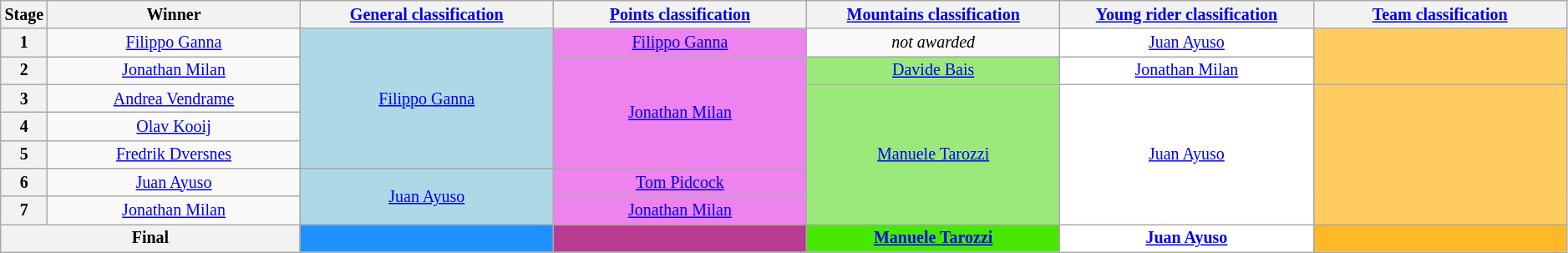<table class="wikitable" style="text-align: center; font-size:smaller;">
<tr>
<th width="1%">Stage</th>
<th width="16.5%">Winner</th>
<th width="16.5%"><a href='#'>General classification</a><br></th>
<th width="16.5%"><a href='#'>Points classification</a><br></th>
<th width="16.5%"><a href='#'>Mountains classification</a><br></th>
<th width="16.5%"><a href='#'>Young rider classification</a><br></th>
<th width="16.5%"><a href='#'>Team classification</a></th>
</tr>
<tr>
<th>1</th>
<td><a href='#'>Filippo Ganna</a></td>
<td style="background:#ADD8E6;" rowspan="5"><a href='#'>Filippo Ganna</a></td>
<td style="background:violet;"><a href='#'>Filippo Ganna</a></td>
<td><em>not awarded</em></td>
<td style="background:white;"><a href='#'>Juan Ayuso</a></td>
<td style="background:#FFCD5F;" rowspan="2"></td>
</tr>
<tr>
<th>2</th>
<td><a href='#'>Jonathan Milan</a></td>
<td style="background:violet;" rowspan="4"><a href='#'>Jonathan Milan</a></td>
<td style="background:#9CE97B;"><a href='#'>Davide Bais</a></td>
<td style="background:white;"><a href='#'>Jonathan Milan</a></td>
</tr>
<tr>
<th>3</th>
<td><a href='#'>Andrea Vendrame</a></td>
<td style="background:#9CE97B;" rowspan="5"><a href='#'>Manuele Tarozzi</a></td>
<td style="background:white;" rowspan="5"><a href='#'>Juan Ayuso</a></td>
<td style="background:#FFCD5F;" rowspan="5"></td>
</tr>
<tr>
<th>4</th>
<td><a href='#'>Olav Kooij</a></td>
</tr>
<tr>
<th>5</th>
<td><a href='#'>Fredrik Dversnes</a></td>
</tr>
<tr>
<th>6</th>
<td><a href='#'>Juan Ayuso</a></td>
<td style="background:#ADD8E6;" rowspan="2"><a href='#'>Juan Ayuso</a></td>
<td style="background:violet;"><a href='#'>Tom Pidcock</a></td>
</tr>
<tr>
<th>7</th>
<td><a href='#'>Jonathan Milan</a></td>
<td style="background:violet;"><a href='#'>Jonathan Milan</a></td>
</tr>
<tr>
<th colspan="2">Final</th>
<th style="background:dodgerblue;"></th>
<th style="background:#B93B8F;"></th>
<th style="background:#46E800;"><a href='#'>Manuele Tarozzi</a></th>
<th style="background:white;"><a href='#'>Juan Ayuso</a></th>
<th style="background:#FFB927;"></th>
</tr>
</table>
